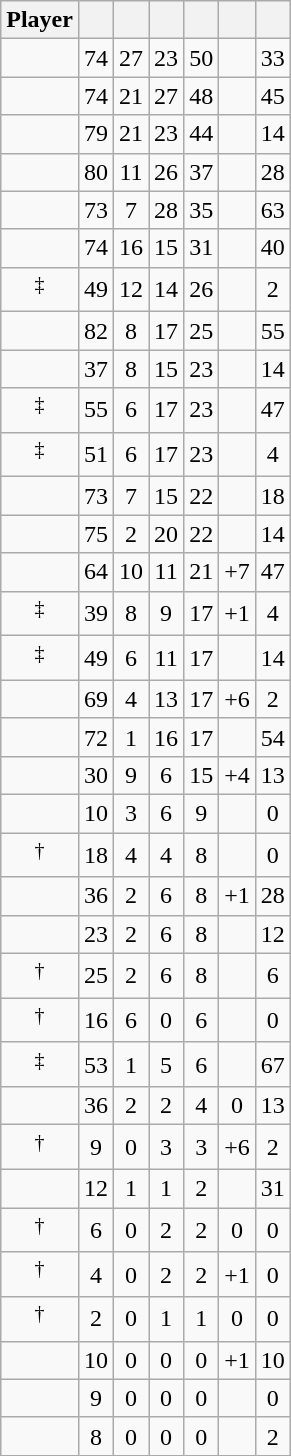<table class="wikitable sortable" style="text-align:center;">
<tr>
<th>Player</th>
<th></th>
<th></th>
<th></th>
<th></th>
<th data-sort-type="number"></th>
<th></th>
</tr>
<tr>
<td></td>
<td>74</td>
<td>27</td>
<td>23</td>
<td>50</td>
<td></td>
<td>33</td>
</tr>
<tr>
<td></td>
<td>74</td>
<td>21</td>
<td>27</td>
<td>48</td>
<td></td>
<td>45</td>
</tr>
<tr>
<td></td>
<td>79</td>
<td>21</td>
<td>23</td>
<td>44</td>
<td></td>
<td>14</td>
</tr>
<tr>
<td></td>
<td>80</td>
<td>11</td>
<td>26</td>
<td>37</td>
<td></td>
<td>28</td>
</tr>
<tr>
<td></td>
<td>73</td>
<td>7</td>
<td>28</td>
<td>35</td>
<td></td>
<td>63</td>
</tr>
<tr>
<td></td>
<td>74</td>
<td>16</td>
<td>15</td>
<td>31</td>
<td></td>
<td>40</td>
</tr>
<tr>
<td><sup>‡</sup></td>
<td>49</td>
<td>12</td>
<td>14</td>
<td>26</td>
<td></td>
<td>2</td>
</tr>
<tr>
<td></td>
<td>82</td>
<td>8</td>
<td>17</td>
<td>25</td>
<td></td>
<td>55</td>
</tr>
<tr>
<td></td>
<td>37</td>
<td>8</td>
<td>15</td>
<td>23</td>
<td></td>
<td>14</td>
</tr>
<tr>
<td><sup>‡</sup></td>
<td>55</td>
<td>6</td>
<td>17</td>
<td>23</td>
<td></td>
<td>47</td>
</tr>
<tr>
<td><sup>‡</sup></td>
<td>51</td>
<td>6</td>
<td>17</td>
<td>23</td>
<td></td>
<td>4</td>
</tr>
<tr>
<td></td>
<td>73</td>
<td>7</td>
<td>15</td>
<td>22</td>
<td></td>
<td>18</td>
</tr>
<tr>
<td></td>
<td>75</td>
<td>2</td>
<td>20</td>
<td>22</td>
<td></td>
<td>14</td>
</tr>
<tr>
<td></td>
<td>64</td>
<td>10</td>
<td>11</td>
<td>21</td>
<td>+7</td>
<td>47</td>
</tr>
<tr>
<td><sup>‡</sup></td>
<td>39</td>
<td>8</td>
<td>9</td>
<td>17</td>
<td>+1</td>
<td>4</td>
</tr>
<tr>
<td><sup>‡</sup></td>
<td>49</td>
<td>6</td>
<td>11</td>
<td>17</td>
<td></td>
<td>14</td>
</tr>
<tr>
<td></td>
<td>69</td>
<td>4</td>
<td>13</td>
<td>17</td>
<td>+6</td>
<td>2</td>
</tr>
<tr>
<td></td>
<td>72</td>
<td>1</td>
<td>16</td>
<td>17</td>
<td></td>
<td>54</td>
</tr>
<tr>
<td></td>
<td>30</td>
<td>9</td>
<td>6</td>
<td>15</td>
<td>+4</td>
<td>13</td>
</tr>
<tr>
<td></td>
<td>10</td>
<td>3</td>
<td>6</td>
<td>9</td>
<td></td>
<td>0</td>
</tr>
<tr>
<td><sup>†</sup></td>
<td>18</td>
<td>4</td>
<td>4</td>
<td>8</td>
<td></td>
<td>0</td>
</tr>
<tr>
<td></td>
<td>36</td>
<td>2</td>
<td>6</td>
<td>8</td>
<td>+1</td>
<td>28</td>
</tr>
<tr>
<td></td>
<td>23</td>
<td>2</td>
<td>6</td>
<td>8</td>
<td></td>
<td>12</td>
</tr>
<tr>
<td><sup>†</sup></td>
<td>25</td>
<td>2</td>
<td>6</td>
<td>8</td>
<td></td>
<td>6</td>
</tr>
<tr>
<td><sup>†</sup></td>
<td>16</td>
<td>6</td>
<td>0</td>
<td>6</td>
<td></td>
<td>0</td>
</tr>
<tr>
<td><sup>‡</sup></td>
<td>53</td>
<td>1</td>
<td>5</td>
<td>6</td>
<td></td>
<td>67</td>
</tr>
<tr>
<td></td>
<td>36</td>
<td>2</td>
<td>2</td>
<td>4</td>
<td>0</td>
<td>13</td>
</tr>
<tr>
<td><sup>†</sup></td>
<td>9</td>
<td>0</td>
<td>3</td>
<td>3</td>
<td>+6</td>
<td>2</td>
</tr>
<tr>
<td></td>
<td>12</td>
<td>1</td>
<td>1</td>
<td>2</td>
<td></td>
<td>31</td>
</tr>
<tr>
<td><sup>†</sup></td>
<td>6</td>
<td>0</td>
<td>2</td>
<td>2</td>
<td>0</td>
<td>0</td>
</tr>
<tr>
<td><sup>†</sup></td>
<td>4</td>
<td>0</td>
<td>2</td>
<td>2</td>
<td>+1</td>
<td>0</td>
</tr>
<tr>
<td><sup>†</sup></td>
<td>2</td>
<td>0</td>
<td>1</td>
<td>1</td>
<td>0</td>
<td>0</td>
</tr>
<tr>
<td></td>
<td>10</td>
<td>0</td>
<td>0</td>
<td>0</td>
<td>+1</td>
<td>10</td>
</tr>
<tr>
<td></td>
<td>9</td>
<td>0</td>
<td>0</td>
<td>0</td>
<td></td>
<td>0</td>
</tr>
<tr>
<td></td>
<td>8</td>
<td>0</td>
<td>0</td>
<td>0</td>
<td></td>
<td>2</td>
</tr>
</table>
